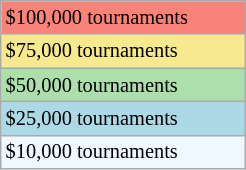<table class="wikitable" style="font-size:85%;" width=13%>
<tr style="background:#f88379;">
<td>$100,000 tournaments</td>
</tr>
<tr style="background:#f7e98e;">
<td>$75,000 tournaments</td>
</tr>
<tr style="background:#addfad;">
<td>$50,000 tournaments</td>
</tr>
<tr style="background:lightblue;">
<td>$25,000 tournaments</td>
</tr>
<tr style="background:#f0f8ff;">
<td>$10,000 tournaments</td>
</tr>
</table>
